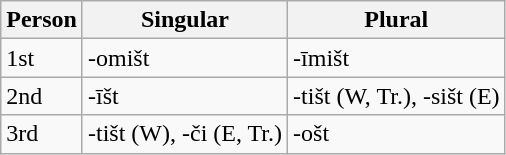<table class="wikitable">
<tr>
<th>Person</th>
<th>Singular</th>
<th>Plural</th>
</tr>
<tr>
<td>1st</td>
<td>-omišt</td>
<td>-īmišt</td>
</tr>
<tr>
<td>2nd</td>
<td>-īšt</td>
<td>-tišt (W, Tr.), -sišt (E)</td>
</tr>
<tr>
<td>3rd</td>
<td>-tišt (W), -či (E, Tr.)</td>
<td>-ošt</td>
</tr>
</table>
